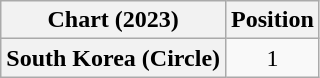<table class="wikitable plainrowheaders" style="text-align:center">
<tr>
<th scope="col">Chart (2023)</th>
<th scope="col">Position</th>
</tr>
<tr>
<th scope="row">South Korea (Circle)</th>
<td>1</td>
</tr>
</table>
